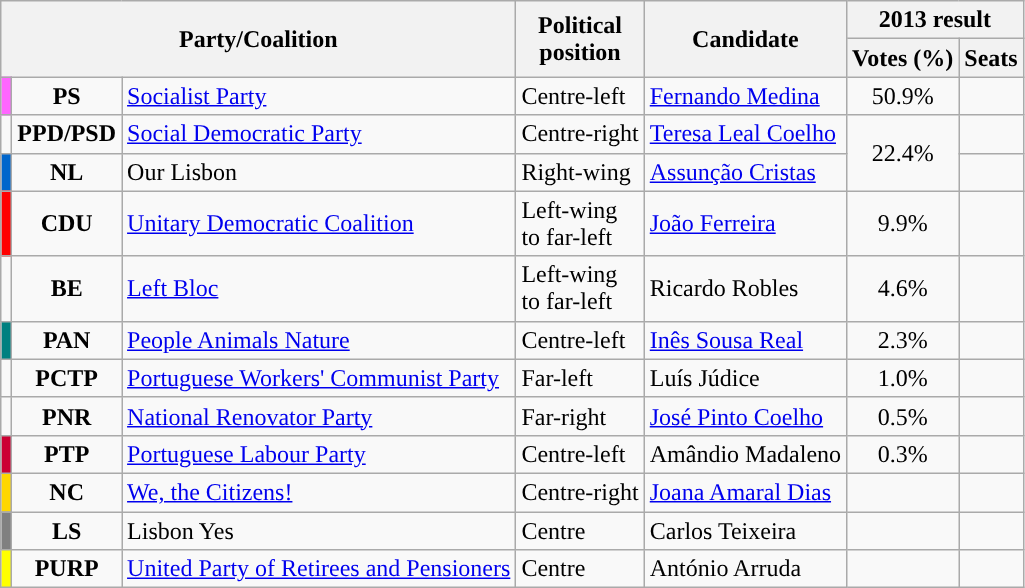<table class="wikitable">
<tr>
<th colspan="3" rowspan="2">Party/Coalition</th>
<th rowspan="2">Political<br>position</th>
<th rowspan="2">Candidate</th>
<th colspan="2">2013 result</th>
</tr>
<tr>
<th>Votes (%)</th>
<th>Seats</th>
</tr>
<tr>
<td style="color:inherit;background:#FF66FF;"></td>
<td style="text-align:center;"><strong>PS</strong></td>
<td><a href='#'>Socialist Party</a><br></td>
<td>Centre-left</td>
<td><a href='#'>Fernando Medina</a></td>
<td style="text-align:center;">50.9%</td>
<td></td>
</tr>
<tr>
<td style="color:inherit;background:"></td>
<td style="text-align:center;"><strong>PPD/PSD</strong></td>
<td><a href='#'>Social Democratic Party</a><br></td>
<td>Centre-right</td>
<td><a href='#'>Teresa Leal Coelho</a></td>
<td rowspan="2" style="text-align:center;">22.4%</td>
<td></td>
</tr>
<tr>
<td style="color:inherit;background:#0066CC;"></td>
<td style="text-align:center;"><strong>NL</strong></td>
<td>Our Lisbon<br> </td>
<td>Right-wing</td>
<td><a href='#'>Assunção Cristas</a></td>
<td></td>
</tr>
<tr>
<td style="background:#f00;"></td>
<td style="text-align:center;"><strong>CDU</strong></td>
<td><a href='#'>Unitary Democratic Coalition</a><br> </td>
<td>Left-wing<br>to far-left</td>
<td><a href='#'>João Ferreira</a></td>
<td style="text-align:center;">9.9%</td>
<td></td>
</tr>
<tr>
<td style="color:inherit;background:"></td>
<td style="text-align:center;"><strong>BE</strong></td>
<td><a href='#'>Left Bloc</a><br></td>
<td>Left-wing<br>to far-left</td>
<td>Ricardo Robles</td>
<td style="text-align:center;">4.6%</td>
<td></td>
</tr>
<tr>
<td style="background:teal;"></td>
<td style="text-align:center;"><strong>PAN</strong></td>
<td><a href='#'>People Animals Nature</a><br></td>
<td>Centre-left</td>
<td><a href='#'>Inês Sousa Real</a></td>
<td style="text-align:center;">2.3%</td>
<td></td>
</tr>
<tr>
<td style="color:inherit;background:"></td>
<td style="text-align:center;"><strong>PCTP</strong></td>
<td><a href='#'>Portuguese Workers' Communist Party</a><br></td>
<td>Far-left</td>
<td>Luís Júdice</td>
<td style="text-align:center;">1.0%</td>
<td></td>
</tr>
<tr>
<td style="color:inherit;background:"></td>
<td style="text-align:center;"><strong>PNR</strong></td>
<td><a href='#'>National Renovator Party</a><br></td>
<td>Far-right</td>
<td><a href='#'>José Pinto Coelho</a></td>
<td style="text-align:center;">0.5%</td>
<td></td>
</tr>
<tr>
<td style="color:inherit;background:#CC0033;"></td>
<td style="text-align:center;"><strong>PTP</strong></td>
<td><a href='#'>Portuguese Labour Party</a><br></td>
<td>Centre-left</td>
<td>Amândio Madaleno</td>
<td style="text-align:center;">0.3%</td>
<td></td>
</tr>
<tr>
<td style="background:gold;"></td>
<td style="text-align:center;"><strong>NC</strong></td>
<td><a href='#'>We, the Citizens!</a><br></td>
<td>Centre-right</td>
<td><a href='#'>Joana Amaral Dias</a></td>
<td></td>
<td></td>
</tr>
<tr>
<td style="background:gray;"></td>
<td style="text-align:center;"><strong>LS</strong></td>
<td>Lisbon Yes<br> </td>
<td>Centre</td>
<td>Carlos Teixeira</td>
<td></td>
<td></td>
</tr>
<tr>
<td style="background:yellow;"></td>
<td style="text-align:center;"><strong>PURP</strong></td>
<td><a href='#'>United Party of Retirees and Pensioners</a><br></td>
<td>Centre</td>
<td>António Arruda</td>
<td></td>
<td></td>
</tr>
</table>
